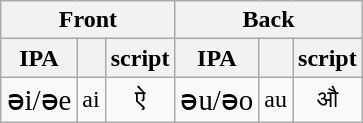<table class="wikitable" style="float: right; margin: 1em 2em; text-align: center;">
<tr>
<th colspan="3">Front</th>
<th colspan="3">Back</th>
</tr>
<tr>
<th>IPA</th>
<th></th>
<th>script</th>
<th>IPA</th>
<th></th>
<th>script</th>
</tr>
<tr>
<td><big>əi/əe</big></td>
<td>ai</td>
<td>ऐ</td>
<td><big>əu/əo</big></td>
<td>au</td>
<td>औ</td>
</tr>
</table>
